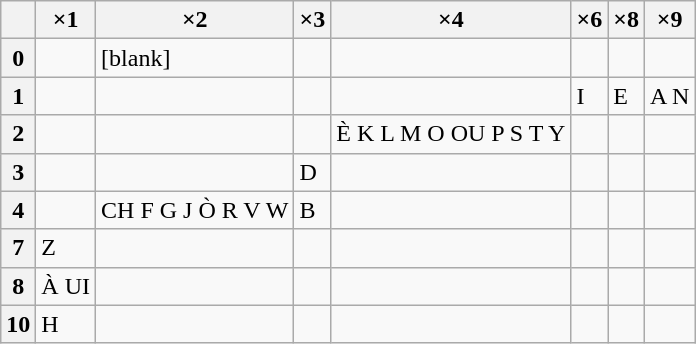<table class="wikitable floatright">
<tr>
<th></th>
<th>×1</th>
<th>×2</th>
<th>×3</th>
<th>×4</th>
<th>×6</th>
<th>×8</th>
<th>×9</th>
</tr>
<tr>
<th>0</th>
<td></td>
<td>[blank]</td>
<td></td>
<td></td>
<td></td>
<td></td>
<td></td>
</tr>
<tr>
<th>1</th>
<td></td>
<td></td>
<td></td>
<td></td>
<td>I</td>
<td>E</td>
<td>A N</td>
</tr>
<tr>
<th>2</th>
<td></td>
<td></td>
<td></td>
<td>È K L M O OU P S T Y</td>
<td></td>
<td></td>
<td></td>
</tr>
<tr>
<th>3</th>
<td></td>
<td></td>
<td>D</td>
<td></td>
<td></td>
<td></td>
<td></td>
</tr>
<tr>
<th>4</th>
<td></td>
<td>CH F G J Ò R V W</td>
<td>B</td>
<td></td>
<td></td>
<td></td>
<td></td>
</tr>
<tr>
<th>7</th>
<td>Z</td>
<td></td>
<td></td>
<td></td>
<td></td>
<td></td>
<td></td>
</tr>
<tr>
<th>8</th>
<td>À UI</td>
<td></td>
<td></td>
<td></td>
<td></td>
<td></td>
<td></td>
</tr>
<tr>
<th>10</th>
<td>H</td>
<td></td>
<td></td>
<td></td>
<td></td>
<td></td>
<td></td>
</tr>
</table>
